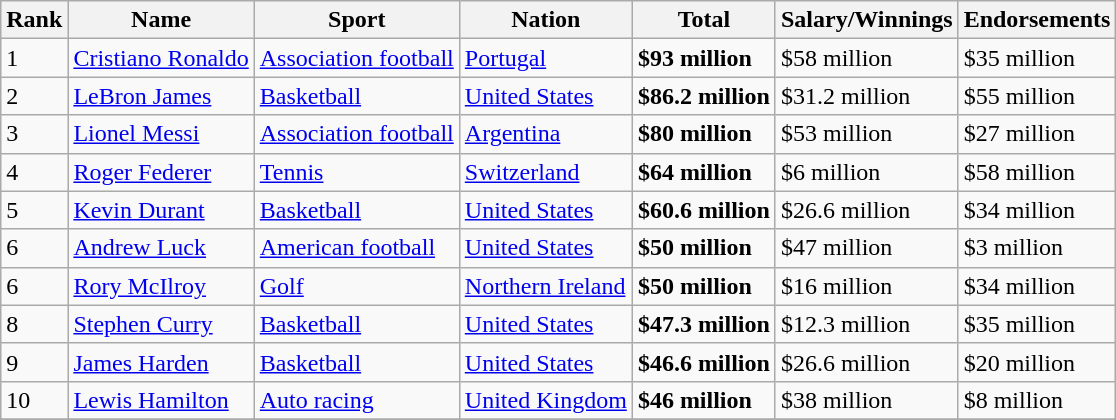<table class="wikitable sortable" border="1">
<tr>
<th scope="col">Rank</th>
<th scope="col">Name</th>
<th scope="col">Sport</th>
<th scope="col">Nation</th>
<th scope="col">Total</th>
<th scope="col">Salary/Winnings</th>
<th>Endorsements</th>
</tr>
<tr>
<td>1</td>
<td><a href='#'>Cristiano Ronaldo</a></td>
<td><a href='#'>Association football</a></td>
<td> <a href='#'>Portugal</a></td>
<td><strong>$93 million</strong></td>
<td>$58 million</td>
<td>$35 million</td>
</tr>
<tr>
<td>2</td>
<td><a href='#'>LeBron James</a></td>
<td><a href='#'>Basketball</a></td>
<td> <a href='#'>United States</a></td>
<td><strong>$86.2 million</strong></td>
<td>$31.2 million</td>
<td>$55 million</td>
</tr>
<tr>
<td>3</td>
<td><a href='#'>Lionel Messi</a></td>
<td><a href='#'>Association football</a></td>
<td> <a href='#'>Argentina</a></td>
<td><strong>$80 million</strong></td>
<td>$53 million</td>
<td>$27 million</td>
</tr>
<tr>
<td>4</td>
<td><a href='#'>Roger Federer</a></td>
<td><a href='#'>Tennis</a></td>
<td> <a href='#'>Switzerland</a></td>
<td><strong>$64 million</strong></td>
<td>$6 million</td>
<td>$58 million</td>
</tr>
<tr>
<td>5</td>
<td><a href='#'>Kevin Durant</a></td>
<td><a href='#'>Basketball</a></td>
<td> <a href='#'>United States</a></td>
<td><strong>$60.6 million</strong></td>
<td>$26.6 million</td>
<td>$34 million</td>
</tr>
<tr>
<td>6</td>
<td><a href='#'>Andrew Luck</a></td>
<td><a href='#'>American football</a></td>
<td> <a href='#'>United States</a></td>
<td><strong>$50 million</strong></td>
<td>$47 million</td>
<td>$3 million</td>
</tr>
<tr>
<td>6</td>
<td><a href='#'>Rory McIlroy</a></td>
<td><a href='#'>Golf</a></td>
<td> <a href='#'>Northern Ireland</a></td>
<td><strong>$50 million</strong></td>
<td>$16 million</td>
<td>$34 million</td>
</tr>
<tr>
<td>8</td>
<td><a href='#'>Stephen Curry</a></td>
<td><a href='#'>Basketball</a></td>
<td> <a href='#'>United States</a></td>
<td><strong>$47.3 million</strong></td>
<td>$12.3 million</td>
<td>$35 million</td>
</tr>
<tr>
<td>9</td>
<td><a href='#'>James Harden</a></td>
<td><a href='#'>Basketball</a></td>
<td> <a href='#'>United States</a></td>
<td><strong>$46.6 million</strong></td>
<td>$26.6 million</td>
<td>$20 million</td>
</tr>
<tr>
<td>10</td>
<td><a href='#'>Lewis Hamilton</a></td>
<td><a href='#'>Auto racing</a></td>
<td> <a href='#'>United Kingdom</a></td>
<td><strong>$46 million</strong></td>
<td>$38 million</td>
<td>$8 million</td>
</tr>
<tr>
</tr>
</table>
